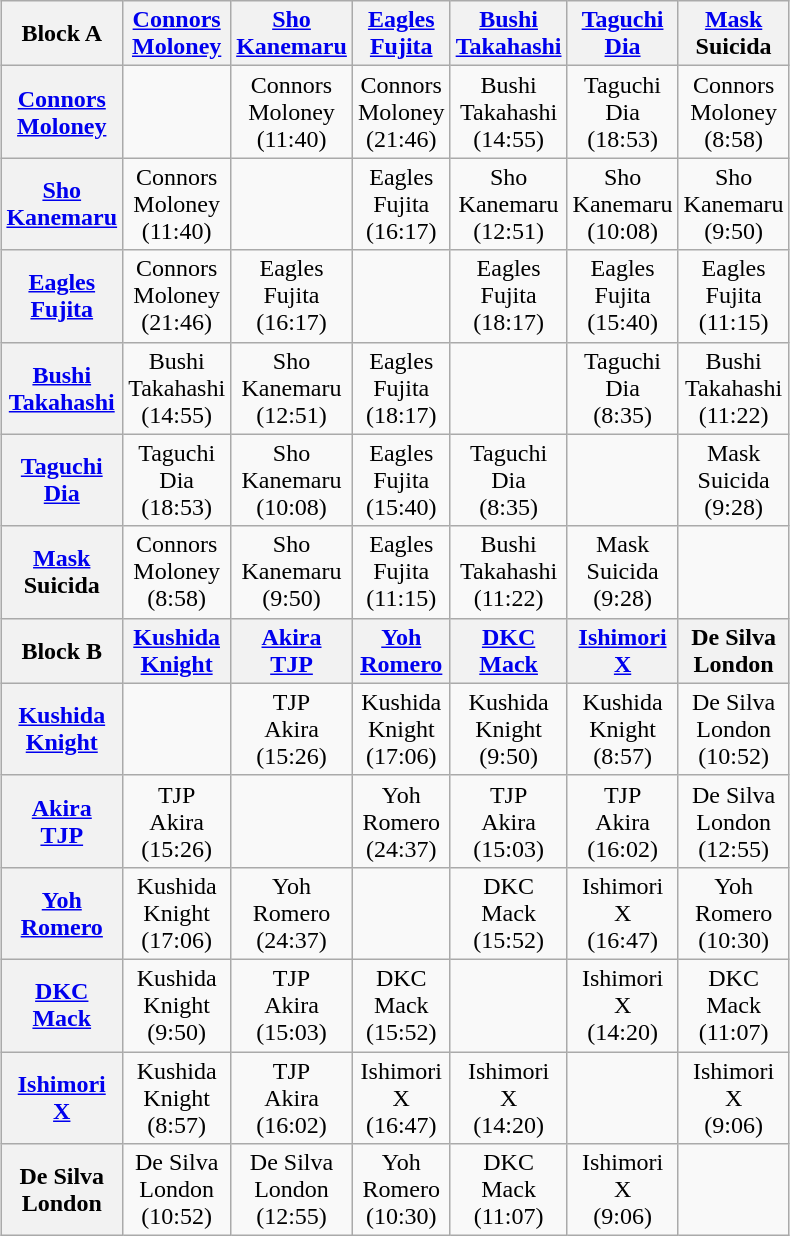<table class="wikitable" style="text-align:center; margin: 1em auto 1em auto">
<tr align="center">
<th>Block A</th>
<th><a href='#'>Connors</a><br><a href='#'>Moloney</a></th>
<th><a href='#'>Sho</a> <br> <a href='#'>Kanemaru</a></th>
<th><a href='#'>Eagles</a> <br> <a href='#'>Fujita</a></th>
<th><a href='#'>Bushi</a> <br> <a href='#'>Takahashi</a></th>
<th><a href='#'>Taguchi</a> <br> <a href='#'>Dia</a></th>
<th><a href='#'>Mask</a> <br> Suicida</th>
</tr>
<tr align="center">
<th><a href='#'>Connors</a><br><a href='#'>Moloney</a></th>
<td></td>
<td>Connors<br>Moloney<br>(11:40)</td>
<td>Connors<br>Moloney<br>(21:46)</td>
<td>Bushi<br>Takahashi<br>(14:55)</td>
<td>Taguchi<br>Dia<br>(18:53)</td>
<td>Connors<br>Moloney<br>(8:58)</td>
</tr>
<tr align="center">
<th><a href='#'>Sho</a> <br> <a href='#'>Kanemaru</a></th>
<td>Connors<br>Moloney<br>(11:40)</td>
<td></td>
<td>Eagles<br>Fujita <br>(16:17)</td>
<td>Sho<br>Kanemaru <br>(12:51)</td>
<td>Sho<br>Kanemaru <br>(10:08)</td>
<td>Sho<br>Kanemaru<br>(9:50)</td>
</tr>
<tr align="center">
<th><a href='#'>Eagles</a> <br> <a href='#'>Fujita</a></th>
<td>Connors<br>Moloney<br>(21:46)</td>
<td>Eagles<br>Fujita <br>(16:17)</td>
<td></td>
<td>Eagles<br>Fujita <br>(18:17)</td>
<td>Eagles<br>Fujita<br>(15:40)</td>
<td>Eagles<br>Fujita<br>(11:15)</td>
</tr>
<tr align="center">
<th><a href='#'>Bushi</a> <br> <a href='#'>Takahashi</a></th>
<td>Bushi<br>Takahashi<br>(14:55)</td>
<td>Sho<br>Kanemaru<br>(12:51)</td>
<td>Eagles<br>Fujita <br>(18:17)</td>
<td></td>
<td>Taguchi<br>Dia<br>(8:35)</td>
<td>Bushi<br>Takahashi<br>(11:22)</td>
</tr>
<tr align="center">
<th><a href='#'>Taguchi</a> <br> <a href='#'>Dia</a></th>
<td>Taguchi<br>Dia <br>(18:53)</td>
<td>Sho<br>Kanemaru<br>(10:08)</td>
<td>Eagles<br>Fujita<br>(15:40)</td>
<td>Taguchi<br>Dia<br>(8:35)</td>
<td></td>
<td>Mask <br> Suicida <br>(9:28)</td>
</tr>
<tr align="center">
<th><a href='#'>Mask</a> <br> Suicida</th>
<td>Connors<br>Moloney<br>(8:58)</td>
<td>Sho<br>Kanemaru<br>(9:50)</td>
<td>Eagles<br>Fujita <br>(11:15)</td>
<td>Bushi<br>Takahashi<br>(11:22)</td>
<td>Mask <br> Suicida <br>(9:28)</td>
<td></td>
</tr>
<tr align="center">
<th>Block B</th>
<th><a href='#'>Kushida</a> <br> <a href='#'>Knight</a></th>
<th><a href='#'>Akira</a> <br> <a href='#'>TJP</a></th>
<th><a href='#'>Yoh</a> <br> <a href='#'>Romero</a></th>
<th><a href='#'>DKC</a> <br> <a href='#'>Mack</a></th>
<th><a href='#'>Ishimori</a> <br> <a href='#'>X</a></th>
<th>De Silva <br> London</th>
</tr>
<tr align="center">
<th><a href='#'>Kushida</a> <br> <a href='#'>Knight</a></th>
<td></td>
<td>TJP<br>Akira<br>(15:26)</td>
<td>Kushida<br>Knight<br>(17:06)</td>
<td>Kushida<br>Knight<br>(9:50)</td>
<td>Kushida<br>Knight<br>(8:57)</td>
<td>De Silva <br> London<br>(10:52)</td>
</tr>
<tr align="center">
<th><a href='#'>Akira</a> <br> <a href='#'>TJP</a></th>
<td>TJP<br>Akira<br>(15:26)</td>
<td></td>
<td>Yoh<br>Romero<br>(24:37)</td>
<td>TJP<br>Akira<br>(15:03)</td>
<td>TJP<br>Akira<br>(16:02)</td>
<td>De Silva <br> London<br>(12:55)</td>
</tr>
<tr align="center">
<th><a href='#'>Yoh</a> <br> <a href='#'>Romero</a></th>
<td>Kushida<br>Knight<br>(17:06)</td>
<td>Yoh<br>Romero<br>(24:37)</td>
<td></td>
<td>DKC<br>Mack<br>(15:52)</td>
<td>Ishimori<br>X<br>(16:47)</td>
<td>Yoh<br>Romero<br>(10:30)</td>
</tr>
<tr align="center">
<th><a href='#'>DKC</a> <br> <a href='#'>Mack</a></th>
<td>Kushida<br>Knight<br>(9:50)</td>
<td>TJP<br>Akira<br>(15:03)</td>
<td>DKC<br>Mack<br>(15:52)</td>
<td></td>
<td>Ishimori<br>X<br>(14:20)</td>
<td>DKC<br>Mack<br>(11:07)</td>
</tr>
<tr align="center">
<th><a href='#'>Ishimori</a> <br> <a href='#'>X</a></th>
<td>Kushida<br>Knight<br>(8:57)</td>
<td>TJP<br>Akira<br>(16:02)</td>
<td>Ishimori<br>X<br>(16:47)</td>
<td>Ishimori<br>X<br>(14:20)</td>
<td></td>
<td>Ishimori<br>X<br>(9:06)</td>
</tr>
<tr align="center">
<th>De Silva <br> London</th>
<td>De Silva <br> London<br>(10:52)</td>
<td>De Silva <br> London <br>(12:55)</td>
<td>Yoh<br>Romero<br>(10:30)</td>
<td>DKC<br>Mack<br>(11:07)</td>
<td>Ishimori<br>X<br>(9:06)</td>
<td></td>
</tr>
</table>
